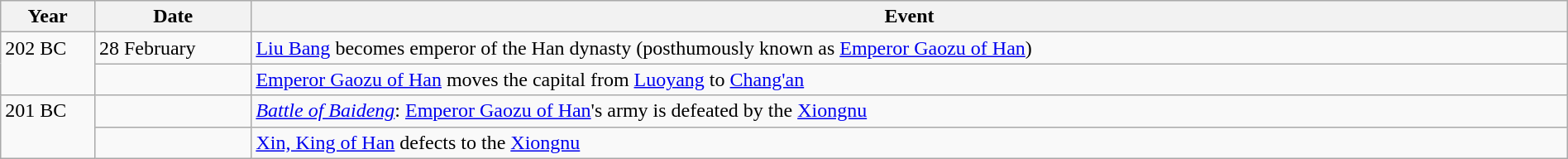<table class="wikitable" style="width:100%;">
<tr>
<th style="width:6%">Year</th>
<th style="width:10%">Date</th>
<th>Event</th>
</tr>
<tr>
<td rowspan="2" style="vertical-align:top;">202 BC</td>
<td>28 February</td>
<td><a href='#'>Liu Bang</a> becomes emperor of the Han dynasty (posthumously known as <a href='#'>Emperor Gaozu of Han</a>)</td>
</tr>
<tr>
<td></td>
<td><a href='#'>Emperor Gaozu of Han</a> moves the capital from <a href='#'>Luoyang</a> to <a href='#'>Chang'an</a></td>
</tr>
<tr>
<td rowspan="2" style="vertical-align:top;">201 BC</td>
<td></td>
<td><em><a href='#'>Battle of Baideng</a></em>: <a href='#'>Emperor Gaozu of Han</a>'s army is defeated by the <a href='#'>Xiongnu</a></td>
</tr>
<tr>
<td></td>
<td><a href='#'>Xin, King of Han</a> defects to the <a href='#'>Xiongnu</a></td>
</tr>
</table>
